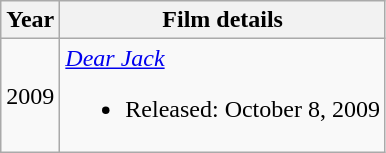<table class ="wikitable">
<tr>
<th>Year</th>
<th>Film details</th>
</tr>
<tr>
<td>2009</td>
<td><em><a href='#'>Dear Jack</a></em><br><ul><li>Released: October 8, 2009</li></ul></td>
</tr>
</table>
